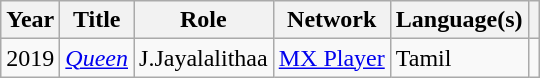<table class="wikitable">
<tr>
<th scope="col">Year</th>
<th scope="col">Title</th>
<th scope="col">Role</th>
<th scope="col">Network</th>
<th scope="col">Language(s)</th>
<th scope="col" class="unsortable"></th>
</tr>
<tr>
<td>2019</td>
<td><em><a href='#'>Queen</a></em></td>
<td>J.Jayalalithaa</td>
<td><a href='#'>MX Player</a></td>
<td>Tamil</td>
<td></td>
</tr>
</table>
